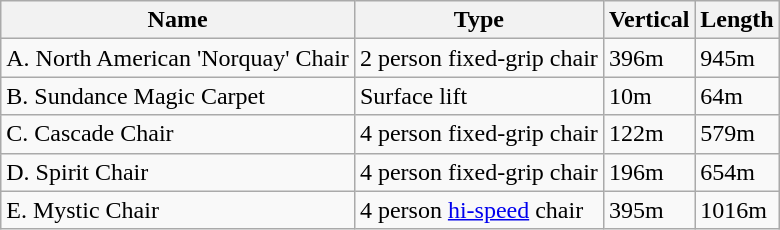<table class="wikitable">
<tr>
<th>Name</th>
<th>Type</th>
<th>Vertical</th>
<th>Length</th>
</tr>
<tr>
<td>A. North American 'Norquay' Chair</td>
<td>2 person fixed-grip chair</td>
<td>396m</td>
<td>945m</td>
</tr>
<tr>
<td>B. Sundance Magic Carpet</td>
<td>Surface lift</td>
<td>10m</td>
<td>64m</td>
</tr>
<tr>
<td>C. Cascade Chair</td>
<td>4 person fixed-grip chair</td>
<td>122m</td>
<td>579m</td>
</tr>
<tr>
<td>D. Spirit Chair</td>
<td>4 person fixed-grip chair</td>
<td>196m</td>
<td>654m</td>
</tr>
<tr>
<td>E. Mystic Chair</td>
<td>4 person <a href='#'>hi-speed</a> chair</td>
<td>395m</td>
<td>1016m</td>
</tr>
</table>
